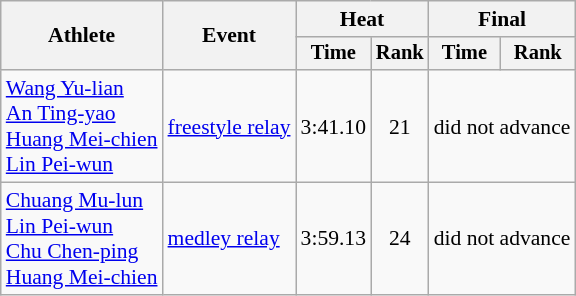<table class="wikitable" style="text-align:center; font-size:90%">
<tr>
<th rowspan=2>Athlete</th>
<th rowspan=2>Event</th>
<th colspan=2>Heat</th>
<th colspan=2>Final</th>
</tr>
<tr style="font-size:95%">
<th>Time</th>
<th>Rank</th>
<th>Time</th>
<th>Rank</th>
</tr>
<tr>
<td align=left><a href='#'>Wang Yu-lian</a><br><a href='#'>An Ting-yao</a><br><a href='#'>Huang Mei-chien</a><br><a href='#'>Lin Pei-wun</a></td>
<td align=left><a href='#'> freestyle relay</a></td>
<td>3:41.10</td>
<td>21</td>
<td colspan=2>did not advance</td>
</tr>
<tr>
<td align=left><a href='#'>Chuang Mu-lun</a><br><a href='#'>Lin Pei-wun</a><br><a href='#'>Chu Chen-ping</a><br><a href='#'>Huang Mei-chien</a></td>
<td align=left><a href='#'> medley relay</a></td>
<td>3:59.13</td>
<td>24</td>
<td colspan=2>did not advance</td>
</tr>
</table>
